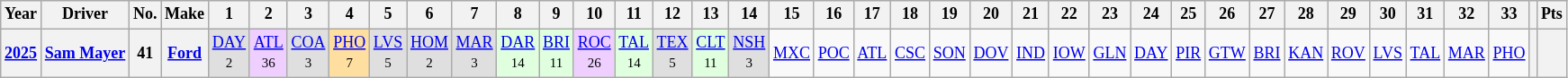<table class="wikitable" style="text-align:center; font-size:75%">
<tr>
<th>Year</th>
<th>Driver</th>
<th>No.</th>
<th>Make</th>
<th>1</th>
<th>2</th>
<th>3</th>
<th>4</th>
<th>5</th>
<th>6</th>
<th>7</th>
<th>8</th>
<th>9</th>
<th>10</th>
<th>11</th>
<th>12</th>
<th>13</th>
<th>14</th>
<th>15</th>
<th>16</th>
<th>17</th>
<th>18</th>
<th>19</th>
<th>20</th>
<th>21</th>
<th>22</th>
<th>23</th>
<th>24</th>
<th>25</th>
<th>26</th>
<th>27</th>
<th>28</th>
<th>29</th>
<th>30</th>
<th>31</th>
<th>32</th>
<th>33</th>
<th></th>
<th>Pts</th>
</tr>
<tr>
<th><a href='#'>2025</a></th>
<th><a href='#'>Sam Mayer</a></th>
<th>41</th>
<th><a href='#'>Ford</a></th>
<td style="background:#DFDFDF;"><a href='#'>DAY</a><br><small>2</small></td>
<td style="background:#EFCFFF;"><a href='#'>ATL</a><br><small>36</small></td>
<td style="background:#DFDFDF;"><a href='#'>COA</a><br><small>3</small></td>
<td style="background:#FFDF9F;"><a href='#'>PHO</a><br><small>7</small></td>
<td style="background:#DFDFDF;"><a href='#'>LVS</a><br><small>5</small></td>
<td style="background:#DFDFDF;"><a href='#'>HOM</a><br><small>2</small></td>
<td style="background:#DFDFDF;"><a href='#'>MAR</a><br><small>3</small></td>
<td style="background:#DFFFDF;"><a href='#'>DAR</a><br><small>14</small></td>
<td style="background:#DFFFDF;"><a href='#'>BRI</a><br><small>11</small></td>
<td style="background:#EFCFFF;"><a href='#'>ROC</a><br><small>26</small></td>
<td style="background:#DFFFDF;"><a href='#'>TAL</a><br><small>14</small></td>
<td style="background:#DFDFDF;"><a href='#'>TEX</a><br><small>5</small></td>
<td style="background:#DFFFDF;"><a href='#'>CLT</a><br><small>11</small></td>
<td style="background:#DFDFDF;"><a href='#'>NSH</a><br><small>3</small></td>
<td><a href='#'>MXC</a></td>
<td><a href='#'>POC</a></td>
<td><a href='#'>ATL</a></td>
<td><a href='#'>CSC</a></td>
<td><a href='#'>SON</a></td>
<td><a href='#'>DOV</a></td>
<td><a href='#'>IND</a></td>
<td><a href='#'>IOW</a></td>
<td><a href='#'>GLN</a></td>
<td><a href='#'>DAY</a></td>
<td><a href='#'>PIR</a></td>
<td><a href='#'>GTW</a></td>
<td><a href='#'>BRI</a></td>
<td><a href='#'>KAN</a></td>
<td><a href='#'>ROV</a></td>
<td><a href='#'>LVS</a></td>
<td><a href='#'>TAL</a></td>
<td><a href='#'>MAR</a></td>
<td><a href='#'>PHO</a></td>
<th></th>
<th></th>
</tr>
</table>
